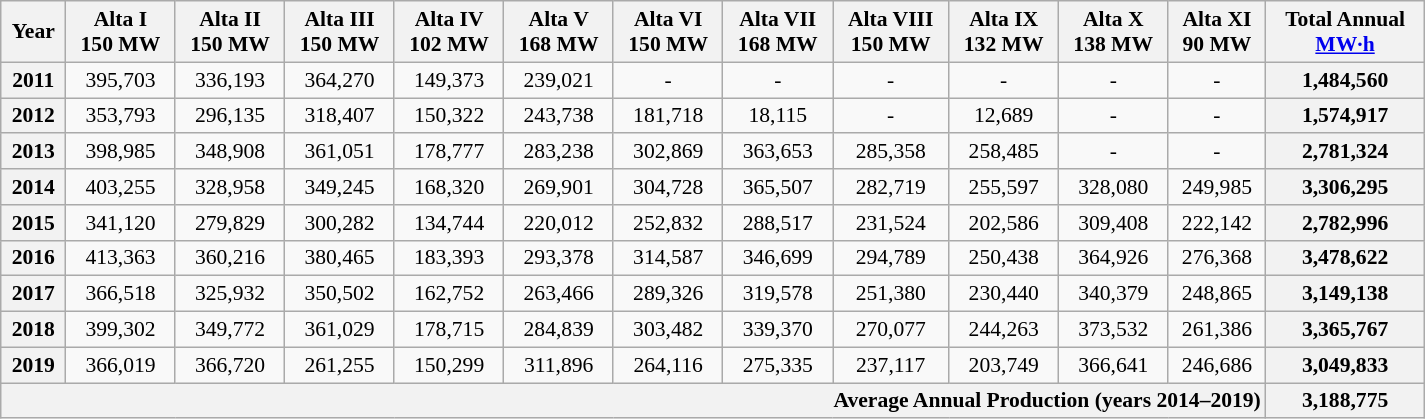<table class=wikitable style="text-align:center; font-size:0.9em; width:950px;">
<tr>
<th>Year</th>
<th>Alta I<br>150 MW </th>
<th>Alta II<br>150 MW </th>
<th>Alta III<br>150 MW </th>
<th>Alta IV<br>102 MW </th>
<th>Alta V<br>168 MW </th>
<th>Alta VI<br>150 MW </th>
<th>Alta VII<br>168 MW </th>
<th>Alta VIII<br>150 MW </th>
<th>Alta IX<br>132 MW </th>
<th>Alta X<br>138 MW </th>
<th>Alta XI<br>90 MW </th>
<th>Total Annual<br><a href='#'>MW·h</a></th>
</tr>
<tr>
<th>2011</th>
<td>395,703</td>
<td>336,193</td>
<td>364,270</td>
<td>149,373</td>
<td>239,021</td>
<td>-</td>
<td>-</td>
<td>-</td>
<td>-</td>
<td>-</td>
<td>-</td>
<th>1,484,560</th>
</tr>
<tr>
<th>2012</th>
<td>353,793</td>
<td>296,135</td>
<td>318,407</td>
<td>150,322</td>
<td>243,738</td>
<td>181,718</td>
<td>18,115</td>
<td>-</td>
<td>12,689</td>
<td>-</td>
<td>-</td>
<th>1,574,917</th>
</tr>
<tr>
<th>2013</th>
<td>398,985</td>
<td>348,908</td>
<td>361,051</td>
<td>178,777</td>
<td>283,238</td>
<td>302,869</td>
<td>363,653</td>
<td>285,358</td>
<td>258,485</td>
<td>-</td>
<td>-</td>
<th>2,781,324</th>
</tr>
<tr>
<th>2014</th>
<td>403,255</td>
<td>328,958</td>
<td>349,245</td>
<td>168,320</td>
<td>269,901</td>
<td>304,728</td>
<td>365,507</td>
<td>282,719</td>
<td>255,597</td>
<td>328,080</td>
<td>249,985</td>
<th>3,306,295</th>
</tr>
<tr>
<th>2015</th>
<td>341,120</td>
<td>279,829</td>
<td>300,282</td>
<td>134,744</td>
<td>220,012</td>
<td>252,832</td>
<td>288,517</td>
<td>231,524</td>
<td>202,586</td>
<td>309,408</td>
<td>222,142</td>
<th>2,782,996</th>
</tr>
<tr>
<th>2016</th>
<td>413,363</td>
<td>360,216</td>
<td>380,465</td>
<td>183,393</td>
<td>293,378</td>
<td>314,587</td>
<td>346,699</td>
<td>294,789</td>
<td>250,438</td>
<td>364,926</td>
<td>276,368</td>
<th>3,478,622</th>
</tr>
<tr>
<th>2017</th>
<td>366,518</td>
<td>325,932</td>
<td>350,502</td>
<td>162,752</td>
<td>263,466</td>
<td>289,326</td>
<td>319,578</td>
<td>251,380</td>
<td>230,440</td>
<td>340,379</td>
<td>248,865</td>
<th>3,149,138</th>
</tr>
<tr>
<th>2018</th>
<td>399,302</td>
<td>349,772</td>
<td>361,029</td>
<td>178,715</td>
<td>284,839</td>
<td>303,482</td>
<td>339,370</td>
<td>270,077</td>
<td>244,263</td>
<td>373,532</td>
<td>261,386</td>
<th>3,365,767</th>
</tr>
<tr>
<th>2019</th>
<td>366,019</td>
<td>366,720</td>
<td>261,255</td>
<td>150,299</td>
<td>311,896</td>
<td>264,116</td>
<td>275,335</td>
<td>237,117</td>
<td>203,749</td>
<td>366,641</td>
<td>246,686</td>
<th>3,049,833</th>
</tr>
<tr>
<th colspan="12" style="text-align: right;">Average Annual Production (years 2014–2019)</th>
<th>3,188,775</th>
</tr>
</table>
